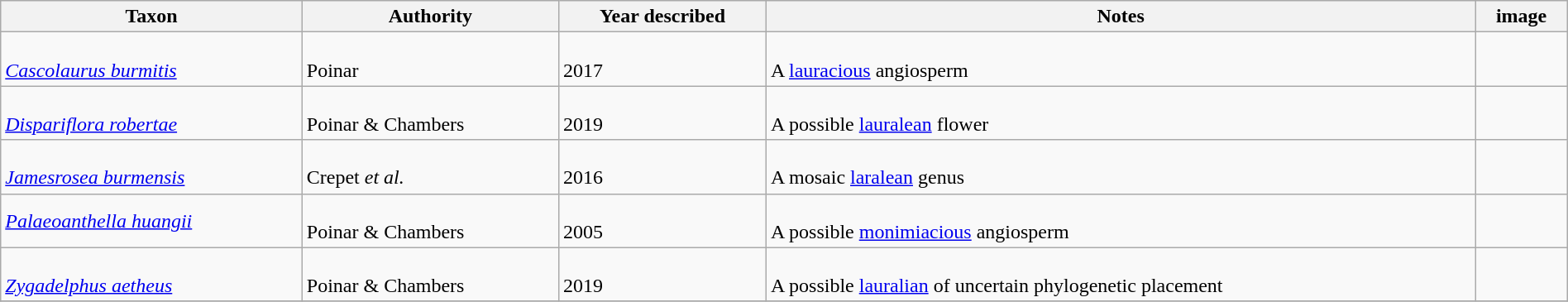<table class="wikitable sortable" align="center" width="100%">
<tr>
<th>Taxon</th>
<th>Authority</th>
<th>Year described</th>
<th>Notes</th>
<th>image</th>
</tr>
<tr>
<td><br><em><a href='#'>Cascolaurus burmitis</a></em></td>
<td><br>Poinar</td>
<td><br>2017</td>
<td><br>A <a href='#'>lauracious</a> angiosperm</td>
<td></td>
</tr>
<tr>
<td><br><em><a href='#'>Dispariflora robertae</a></em></td>
<td><br>Poinar & Chambers</td>
<td><br>2019</td>
<td><br>A possible <a href='#'>lauralean</a> flower</td>
<td></td>
</tr>
<tr>
<td><br><em><a href='#'>Jamesrosea burmensis</a></em></td>
<td><br>Crepet <em>et al.</em></td>
<td><br>2016</td>
<td><br>A mosaic <a href='#'>laralean</a> genus</td>
<td></td>
</tr>
<tr>
<td><em><a href='#'>Palaeoanthella huangii</a></em></td>
<td><br>Poinar & Chambers</td>
<td><br>2005</td>
<td><br>A possible <a href='#'>monimiacious</a> angiosperm</td>
<td></td>
</tr>
<tr>
<td><br><em><a href='#'>Zygadelphus aetheus</a></em></td>
<td><br>Poinar & Chambers</td>
<td><br>2019</td>
<td><br>A possible <a href='#'>lauralian</a> of uncertain phylogenetic placement</td>
<td></td>
</tr>
<tr>
</tr>
</table>
